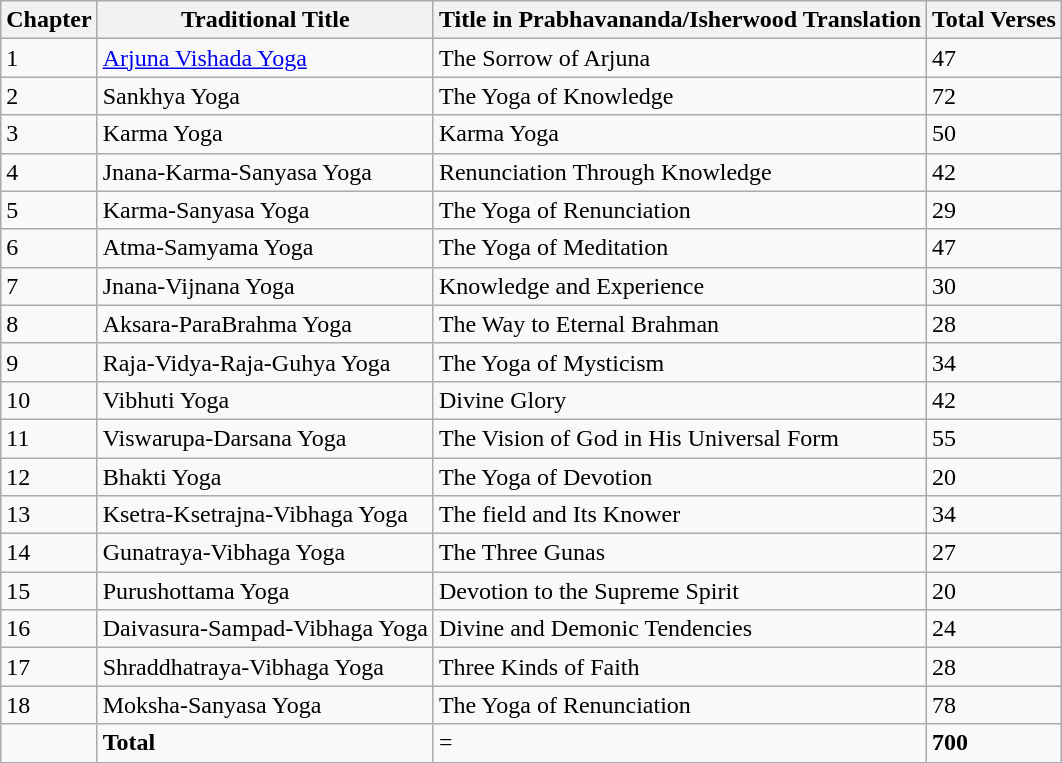<table class="wikitable sortable">
<tr>
<th>Chapter</th>
<th>Traditional Title</th>
<th>Title in Prabhavananda/Isherwood Translation</th>
<th>Total Verses</th>
</tr>
<tr>
<td>1</td>
<td><a href='#'>Arjuna Vishada Yoga</a></td>
<td>The Sorrow of Arjuna</td>
<td>47</td>
</tr>
<tr>
<td>2</td>
<td>Sankhya Yoga</td>
<td>The Yoga of Knowledge</td>
<td>72</td>
</tr>
<tr>
<td>3</td>
<td>Karma Yoga</td>
<td>Karma Yoga</td>
<td>50</td>
</tr>
<tr>
<td>4</td>
<td>Jnana-Karma-Sanyasa Yoga</td>
<td>Renunciation Through Knowledge</td>
<td>42</td>
</tr>
<tr>
<td>5</td>
<td>Karma-Sanyasa Yoga</td>
<td>The Yoga of Renunciation</td>
<td>29</td>
</tr>
<tr>
<td>6</td>
<td>Atma-Samyama Yoga</td>
<td>The Yoga of Meditation</td>
<td>47</td>
</tr>
<tr>
<td>7</td>
<td>Jnana-Vijnana Yoga</td>
<td>Knowledge and Experience</td>
<td>30</td>
</tr>
<tr>
<td>8</td>
<td>Aksara-ParaBrahma Yoga</td>
<td>The Way to Eternal Brahman</td>
<td>28</td>
</tr>
<tr>
<td>9</td>
<td>Raja-Vidya-Raja-Guhya Yoga</td>
<td>The Yoga of Mysticism</td>
<td>34</td>
</tr>
<tr>
<td>10</td>
<td>Vibhuti Yoga</td>
<td>Divine Glory</td>
<td>42</td>
</tr>
<tr>
<td>11</td>
<td>Viswarupa-Darsana Yoga</td>
<td>The Vision of God in His Universal Form</td>
<td>55</td>
</tr>
<tr>
<td>12</td>
<td>Bhakti Yoga</td>
<td>The Yoga of Devotion</td>
<td>20</td>
</tr>
<tr>
<td>13</td>
<td>Ksetra-Ksetrajna-Vibhaga Yoga</td>
<td>The field and Its Knower</td>
<td>34</td>
</tr>
<tr>
<td>14</td>
<td>Gunatraya-Vibhaga Yoga</td>
<td>The Three Gunas</td>
<td>27</td>
</tr>
<tr>
<td>15</td>
<td>Purushottama Yoga</td>
<td>Devotion to the Supreme Spirit</td>
<td>20</td>
</tr>
<tr>
<td>16</td>
<td>Daivasura-Sampad-Vibhaga Yoga</td>
<td>Divine and Demonic Tendencies</td>
<td>24</td>
</tr>
<tr>
<td>17</td>
<td>Shraddhatraya-Vibhaga Yoga</td>
<td>Three Kinds of Faith</td>
<td>28</td>
</tr>
<tr>
<td>18</td>
<td>Moksha-Sanyasa Yoga</td>
<td>The Yoga of Renunciation</td>
<td>78</td>
</tr>
<tr>
<td></td>
<td><strong>Total</strong></td>
<td>=</td>
<td><strong>700</strong></td>
</tr>
</table>
